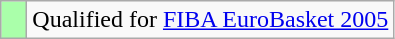<table class="wikitable">
<tr>
<td width=10px bgcolor="#aaffaa"></td>
<td>Qualified for <a href='#'>FIBA EuroBasket 2005</a></td>
</tr>
</table>
